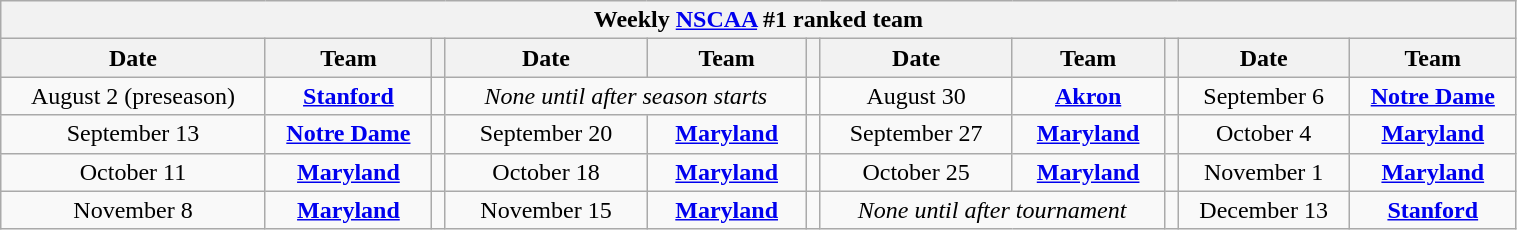<table class="wikitable" style="text-align:center; width:80%">
<tr>
<th colspan=11>Weekly <a href='#'>NSCAA</a> #1 ranked team</th>
</tr>
<tr>
<th>Date</th>
<th>Team</th>
<th></th>
<th>Date</th>
<th>Team</th>
<th></th>
<th>Date</th>
<th>Team</th>
<th></th>
<th>Date</th>
<th>Team</th>
</tr>
<tr>
<td>August 2 (preseason)</td>
<td><strong><a href='#'>Stanford</a></strong></td>
<td></td>
<td colspan=2><em>None until after season starts</em></td>
<td></td>
<td>August 30</td>
<td><strong><a href='#'>Akron</a></strong></td>
<td></td>
<td>September 6</td>
<td><strong><a href='#'>Notre Dame</a></strong></td>
</tr>
<tr>
<td>September 13</td>
<td><strong><a href='#'>Notre Dame</a></strong></td>
<td></td>
<td>September 20</td>
<td><strong><a href='#'>Maryland</a></strong></td>
<td></td>
<td>September 27</td>
<td><strong><a href='#'>Maryland</a></strong></td>
<td></td>
<td>October 4</td>
<td><strong><a href='#'>Maryland</a></strong></td>
</tr>
<tr>
<td>October 11</td>
<td><strong><a href='#'>Maryland</a></strong></td>
<td></td>
<td>October 18</td>
<td><strong><a href='#'>Maryland</a></strong></td>
<td></td>
<td>October 25</td>
<td><strong><a href='#'>Maryland</a></strong></td>
<td></td>
<td>November 1</td>
<td><strong><a href='#'>Maryland</a></strong></td>
</tr>
<tr>
<td>November 8</td>
<td><strong><a href='#'>Maryland</a></strong></td>
<td></td>
<td>November 15</td>
<td><strong><a href='#'>Maryland</a></strong></td>
<td></td>
<td colspan=2><em>None until after tournament</em></td>
<td></td>
<td>December 13</td>
<td><strong><a href='#'>Stanford</a></strong></td>
</tr>
</table>
